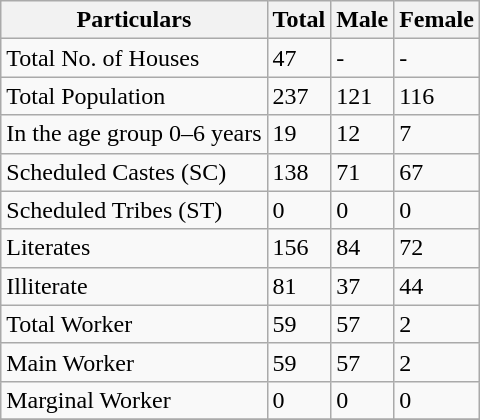<table class="wikitable sortable">
<tr>
<th>Particulars</th>
<th>Total</th>
<th>Male</th>
<th>Female</th>
</tr>
<tr>
<td>Total No. of Houses</td>
<td>47</td>
<td>-</td>
<td>-</td>
</tr>
<tr>
<td>Total Population</td>
<td>237</td>
<td>121</td>
<td>116</td>
</tr>
<tr>
<td>In the age group 0–6 years</td>
<td>19</td>
<td>12</td>
<td>7</td>
</tr>
<tr>
<td>Scheduled Castes (SC)</td>
<td>138</td>
<td>71</td>
<td>67</td>
</tr>
<tr>
<td>Scheduled Tribes (ST)</td>
<td>0</td>
<td>0</td>
<td>0</td>
</tr>
<tr>
<td>Literates</td>
<td>156</td>
<td>84</td>
<td>72</td>
</tr>
<tr>
<td>Illiterate</td>
<td>81</td>
<td>37</td>
<td>44</td>
</tr>
<tr>
<td>Total Worker</td>
<td>59</td>
<td>57</td>
<td>2</td>
</tr>
<tr>
<td>Main Worker</td>
<td>59</td>
<td>57</td>
<td>2</td>
</tr>
<tr>
<td>Marginal Worker</td>
<td>0</td>
<td>0</td>
<td>0</td>
</tr>
<tr>
</tr>
</table>
